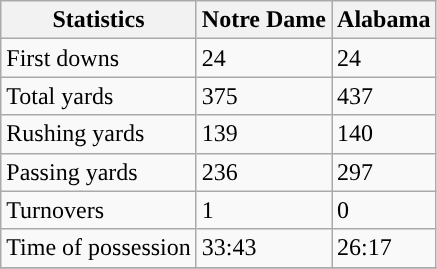<table class="wikitable" style="float: left;">
<tr>
<th>Statistics</th>
<th>Notre Dame</th>
<th>Alabama</th>
</tr>
<tr>
<td>First downs</td>
<td>24</td>
<td>24</td>
</tr>
<tr>
<td>Total yards</td>
<td>375</td>
<td>437</td>
</tr>
<tr>
<td>Rushing yards</td>
<td>139</td>
<td>140</td>
</tr>
<tr>
<td>Passing yards</td>
<td>236</td>
<td>297</td>
</tr>
<tr>
<td>Turnovers</td>
<td>1</td>
<td>0</td>
</tr>
<tr>
<td>Time of possession</td>
<td>33:43</td>
<td>26:17</td>
</tr>
<tr>
</tr>
</table>
